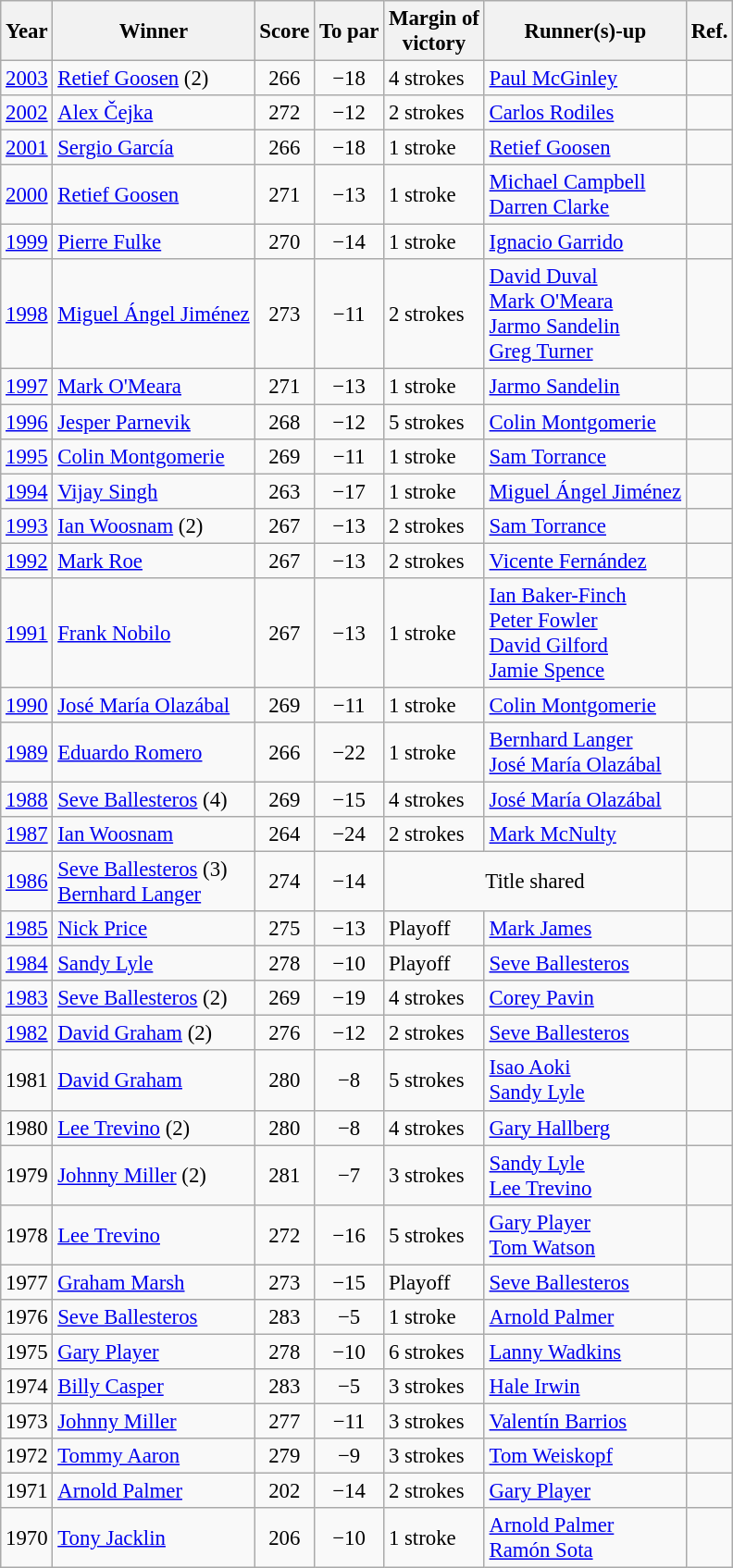<table class=wikitable style="font-size:95%">
<tr>
<th>Year</th>
<th>Winner</th>
<th>Score</th>
<th>To par</th>
<th>Margin of<br>victory</th>
<th>Runner(s)-up</th>
<th>Ref.</th>
</tr>
<tr>
<td><a href='#'>2003</a></td>
<td> <a href='#'>Retief Goosen</a> (2)</td>
<td align=center>266</td>
<td align=center>−18</td>
<td>4 strokes</td>
<td> <a href='#'>Paul McGinley</a></td>
<td></td>
</tr>
<tr>
<td><a href='#'>2002</a></td>
<td> <a href='#'>Alex Čejka</a></td>
<td align=center>272</td>
<td align=center>−12</td>
<td>2 strokes</td>
<td> <a href='#'>Carlos Rodiles</a></td>
<td></td>
</tr>
<tr>
<td><a href='#'>2001</a></td>
<td> <a href='#'>Sergio García</a></td>
<td align=center>266</td>
<td align=center>−18</td>
<td>1 stroke</td>
<td> <a href='#'>Retief Goosen</a></td>
<td></td>
</tr>
<tr>
<td><a href='#'>2000</a></td>
<td> <a href='#'>Retief Goosen</a></td>
<td align=center>271</td>
<td align=center>−13</td>
<td>1 stroke</td>
<td> <a href='#'>Michael Campbell</a><br> <a href='#'>Darren Clarke</a></td>
<td></td>
</tr>
<tr>
<td><a href='#'>1999</a></td>
<td> <a href='#'>Pierre Fulke</a></td>
<td align=center>270</td>
<td align=center>−14</td>
<td>1 stroke</td>
<td> <a href='#'>Ignacio Garrido</a></td>
<td></td>
</tr>
<tr>
<td><a href='#'>1998</a></td>
<td> <a href='#'>Miguel Ángel Jiménez</a></td>
<td align=center>273</td>
<td align=center>−11</td>
<td>2 strokes</td>
<td> <a href='#'>David Duval</a><br> <a href='#'>Mark O'Meara</a><br> <a href='#'>Jarmo Sandelin</a><br> <a href='#'>Greg Turner</a></td>
<td></td>
</tr>
<tr>
<td><a href='#'>1997</a></td>
<td> <a href='#'>Mark O'Meara</a></td>
<td align=center>271</td>
<td align=center>−13</td>
<td>1 stroke</td>
<td> <a href='#'>Jarmo Sandelin</a></td>
<td></td>
</tr>
<tr>
<td><a href='#'>1996</a></td>
<td> <a href='#'>Jesper Parnevik</a></td>
<td align=center>268</td>
<td align=center>−12</td>
<td>5 strokes</td>
<td> <a href='#'>Colin Montgomerie</a></td>
<td></td>
</tr>
<tr>
<td><a href='#'>1995</a></td>
<td> <a href='#'>Colin Montgomerie</a></td>
<td align=center>269</td>
<td align=center>−11</td>
<td>1 stroke</td>
<td> <a href='#'>Sam Torrance</a></td>
<td></td>
</tr>
<tr>
<td><a href='#'>1994</a></td>
<td> <a href='#'>Vijay Singh</a></td>
<td align=center>263</td>
<td align=center>−17</td>
<td>1 stroke</td>
<td> <a href='#'>Miguel Ángel Jiménez</a></td>
<td></td>
</tr>
<tr>
<td><a href='#'>1993</a></td>
<td> <a href='#'>Ian Woosnam</a> (2)</td>
<td align=center>267</td>
<td align=center>−13</td>
<td>2 strokes</td>
<td> <a href='#'>Sam Torrance</a></td>
<td></td>
</tr>
<tr>
<td><a href='#'>1992</a></td>
<td> <a href='#'>Mark Roe</a></td>
<td align=center>267</td>
<td align=center>−13</td>
<td>2 strokes</td>
<td> <a href='#'>Vicente Fernández</a></td>
<td></td>
</tr>
<tr>
<td><a href='#'>1991</a></td>
<td> <a href='#'>Frank Nobilo</a></td>
<td align=center>267</td>
<td align=center>−13</td>
<td>1 stroke</td>
<td> <a href='#'>Ian Baker-Finch</a><br> <a href='#'>Peter Fowler</a><br> <a href='#'>David Gilford</a><br> <a href='#'>Jamie Spence</a></td>
<td></td>
</tr>
<tr>
<td><a href='#'>1990</a></td>
<td> <a href='#'>José María Olazábal</a></td>
<td align=center>269</td>
<td align=center>−11</td>
<td>1 stroke</td>
<td> <a href='#'>Colin Montgomerie</a></td>
<td></td>
</tr>
<tr>
<td><a href='#'>1989</a></td>
<td> <a href='#'>Eduardo Romero</a></td>
<td align=center>266</td>
<td align=center>−22</td>
<td>1 stroke</td>
<td> <a href='#'>Bernhard Langer</a><br> <a href='#'>José María Olazábal</a></td>
<td></td>
</tr>
<tr>
<td><a href='#'>1988</a></td>
<td> <a href='#'>Seve Ballesteros</a> (4)</td>
<td align=center>269</td>
<td align=center>−15</td>
<td>4 strokes</td>
<td> <a href='#'>José María Olazábal</a></td>
<td></td>
</tr>
<tr>
<td><a href='#'>1987</a></td>
<td> <a href='#'>Ian Woosnam</a></td>
<td align=center>264</td>
<td align=center>−24</td>
<td>2 strokes</td>
<td> <a href='#'>Mark McNulty</a></td>
<td></td>
</tr>
<tr>
<td><a href='#'>1986</a></td>
<td> <a href='#'>Seve Ballesteros</a> (3)<br> <a href='#'>Bernhard Langer</a></td>
<td align=center>274</td>
<td align=center>−14</td>
<td colspan=2 align=center>Title shared</td>
<td></td>
</tr>
<tr>
<td><a href='#'>1985</a></td>
<td> <a href='#'>Nick Price</a></td>
<td align=center>275</td>
<td align=center>−13</td>
<td>Playoff</td>
<td> <a href='#'>Mark James</a></td>
<td></td>
</tr>
<tr>
<td><a href='#'>1984</a></td>
<td> <a href='#'>Sandy Lyle</a></td>
<td align=center>278</td>
<td align=center>−10</td>
<td>Playoff</td>
<td> <a href='#'>Seve Ballesteros</a></td>
<td></td>
</tr>
<tr>
<td><a href='#'>1983</a></td>
<td> <a href='#'>Seve Ballesteros</a> (2)</td>
<td align=center>269</td>
<td align=center>−19</td>
<td>4 strokes</td>
<td> <a href='#'>Corey Pavin</a></td>
<td></td>
</tr>
<tr>
<td><a href='#'>1982</a></td>
<td> <a href='#'>David Graham</a> (2)</td>
<td align=center>276</td>
<td align=center>−12</td>
<td>2 strokes</td>
<td> <a href='#'>Seve Ballesteros</a></td>
<td></td>
</tr>
<tr>
<td>1981</td>
<td> <a href='#'>David Graham</a></td>
<td align=center>280</td>
<td align=center>−8</td>
<td>5 strokes</td>
<td> <a href='#'>Isao Aoki</a><br> <a href='#'>Sandy Lyle</a></td>
<td></td>
</tr>
<tr>
<td>1980</td>
<td> <a href='#'>Lee Trevino</a> (2)</td>
<td align=center>280</td>
<td align=center>−8</td>
<td>4 strokes</td>
<td> <a href='#'>Gary Hallberg</a></td>
<td></td>
</tr>
<tr>
<td>1979</td>
<td> <a href='#'>Johnny Miller</a> (2)</td>
<td align=center>281</td>
<td align=center>−7</td>
<td>3 strokes</td>
<td> <a href='#'>Sandy Lyle</a><br> <a href='#'>Lee Trevino</a></td>
<td></td>
</tr>
<tr>
<td>1978</td>
<td> <a href='#'>Lee Trevino</a></td>
<td align=center>272</td>
<td align=center>−16</td>
<td>5 strokes</td>
<td> <a href='#'>Gary Player</a><br> <a href='#'>Tom Watson</a></td>
<td></td>
</tr>
<tr>
<td>1977</td>
<td> <a href='#'>Graham Marsh</a></td>
<td align=center>273</td>
<td align=center>−15</td>
<td>Playoff</td>
<td> <a href='#'>Seve Ballesteros</a></td>
<td></td>
</tr>
<tr>
<td>1976</td>
<td> <a href='#'>Seve Ballesteros</a></td>
<td align=center>283</td>
<td align=center>−5</td>
<td>1 stroke</td>
<td> <a href='#'>Arnold Palmer</a></td>
<td></td>
</tr>
<tr>
<td>1975</td>
<td> <a href='#'>Gary Player</a></td>
<td align=center>278</td>
<td align=center>−10</td>
<td>6 strokes</td>
<td> <a href='#'>Lanny Wadkins</a></td>
<td></td>
</tr>
<tr>
<td>1974</td>
<td> <a href='#'>Billy Casper</a></td>
<td align=center>283</td>
<td align=center>−5</td>
<td>3 strokes</td>
<td> <a href='#'>Hale Irwin</a></td>
<td></td>
</tr>
<tr>
<td>1973</td>
<td> <a href='#'>Johnny Miller</a></td>
<td align=center>277</td>
<td align=center>−11</td>
<td>3 strokes</td>
<td> <a href='#'>Valentín Barrios</a></td>
<td></td>
</tr>
<tr>
<td>1972</td>
<td> <a href='#'>Tommy Aaron</a></td>
<td align=center>279</td>
<td align=center>−9</td>
<td>3 strokes</td>
<td> <a href='#'>Tom Weiskopf</a></td>
<td></td>
</tr>
<tr>
<td>1971</td>
<td> <a href='#'>Arnold Palmer</a></td>
<td align=center>202</td>
<td align=center>−14</td>
<td>2 strokes</td>
<td> <a href='#'>Gary Player</a></td>
<td></td>
</tr>
<tr>
<td>1970</td>
<td> <a href='#'>Tony Jacklin</a></td>
<td align=center>206</td>
<td align=center>−10</td>
<td>1 stroke</td>
<td> <a href='#'>Arnold Palmer</a><br> <a href='#'>Ramón Sota</a></td>
<td></td>
</tr>
</table>
